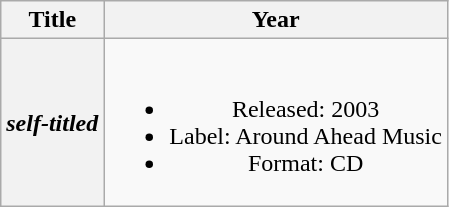<table class="wikitable plainrowheaders" style="text-align:center;" border="1">
<tr>
<th scope="col">Title</th>
<th scope="col">Year</th>
</tr>
<tr>
<th scope="row"><em>self-titled</em></th>
<td><br><ul><li>Released: 2003</li><li>Label: Around Ahead Music</li><li>Format: CD</li></ul></td>
</tr>
</table>
